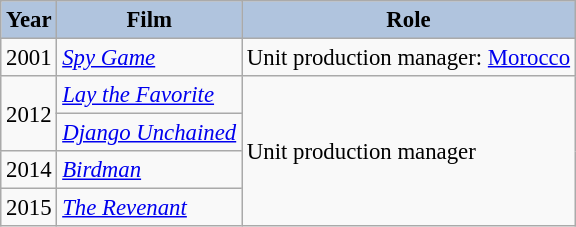<table class="wikitable" style="font-size:95%;">
<tr>
<th style="background:#B0C4DE;">Year</th>
<th style="background:#B0C4DE;">Film</th>
<th style="background:#B0C4DE;">Role</th>
</tr>
<tr>
<td>2001</td>
<td><em><a href='#'>Spy Game</a></em></td>
<td>Unit production manager: <a href='#'>Morocco</a></td>
</tr>
<tr>
<td rowspan="2">2012</td>
<td><em><a href='#'>Lay the Favorite</a></em></td>
<td rowspan=4>Unit production manager</td>
</tr>
<tr>
<td><em><a href='#'>Django Unchained</a></em></td>
</tr>
<tr>
<td>2014</td>
<td><em><a href='#'>Birdman</a></em></td>
</tr>
<tr>
<td>2015</td>
<td><em><a href='#'>The Revenant</a></em></td>
</tr>
</table>
